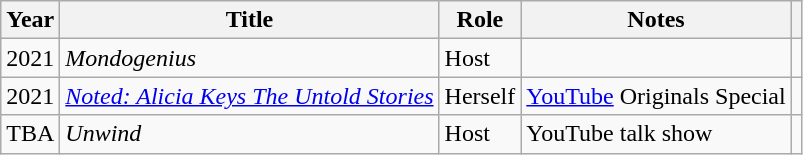<table class="wikitable sortable">
<tr>
<th>Year</th>
<th>Title</th>
<th>Role</th>
<th class="unsortable">Notes</th>
<th class="unsortable"></th>
</tr>
<tr>
<td>2021</td>
<td><em>Mondogenius</em></td>
<td>Host</td>
<td></td>
<td align="center"></td>
</tr>
<tr>
<td>2021</td>
<td><em><a href='#'>Noted: Alicia Keys The Untold Stories</a></em></td>
<td>Herself</td>
<td><a href='#'>YouTube</a> Originals Special</td>
<td align="center"></td>
</tr>
<tr>
<td>TBA</td>
<td><em>Unwind</em></td>
<td>Host</td>
<td>YouTube talk show</td>
<td align="center"></td>
</tr>
</table>
